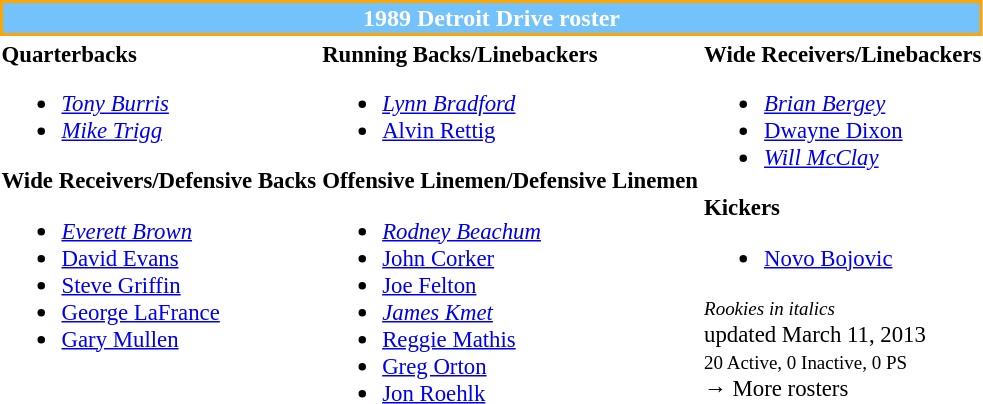<table class="toccolours" style="text-align: left;">
<tr>
<th colspan="7" style="background:#73C2FB; border:2px solid orange; color:white; text-align:center;">1989 Detroit Drive roster</th>
</tr>
<tr>
<td style="font-size: 95%;" valign="top"><strong>Quarterbacks</strong><br><ul><li> <em><a href='#'>Tony Burris</a></em></li><li> <em><a href='#'>Mike Trigg</a></em></li></ul><strong>Wide Receivers/Defensive Backs</strong><ul><li> <em><a href='#'>Everett Brown</a></em></li><li> <a href='#'>David Evans</a></li><li> <a href='#'>Steve Griffin</a></li><li> <a href='#'>George LaFrance</a></li><li> <a href='#'>Gary Mullen</a></li></ul></td>
<td style="font-size: 95%;" valign="top"><strong>Running Backs/Linebackers</strong><br><ul><li> <em><a href='#'>Lynn Bradford</a></em></li><li> <a href='#'>Alvin Rettig</a></li></ul><strong>Offensive Linemen/Defensive Linemen</strong><ul><li> <em><a href='#'>Rodney Beachum</a></em></li><li> <a href='#'>John Corker</a></li><li> <a href='#'>Joe Felton</a></li><li> <em><a href='#'>James Kmet</a></em></li><li> <a href='#'>Reggie Mathis</a></li><li> <a href='#'>Greg Orton</a></li><li> <a href='#'>Jon Roehlk</a></li></ul></td>
<td style="font-size: 95%;" valign="top"><strong>Wide Receivers/Linebackers</strong><br><ul><li> <em><a href='#'>Brian Bergey</a></em></li><li> <a href='#'>Dwayne Dixon</a></li><li> <em><a href='#'>Will McClay</a></em></li></ul><strong>Kickers</strong><ul><li> <a href='#'>Novo Bojovic</a></li></ul><small><em>Rookies in italics</em></small><br>
 updated March 11, 2013<br>
<small>20 Active, 0 Inactive, 0 PS</small><br>→ More rosters</td>
</tr>
</table>
